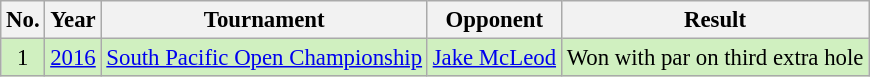<table class="wikitable" style="font-size:95%;">
<tr>
<th>No.</th>
<th>Year</th>
<th>Tournament</th>
<th>Opponent</th>
<th>Result</th>
</tr>
<tr style="background:#D0F0C0;">
<td align=center>1</td>
<td><a href='#'>2016</a></td>
<td><a href='#'>South Pacific Open Championship</a></td>
<td> <a href='#'>Jake McLeod</a></td>
<td>Won with par on third extra hole</td>
</tr>
</table>
